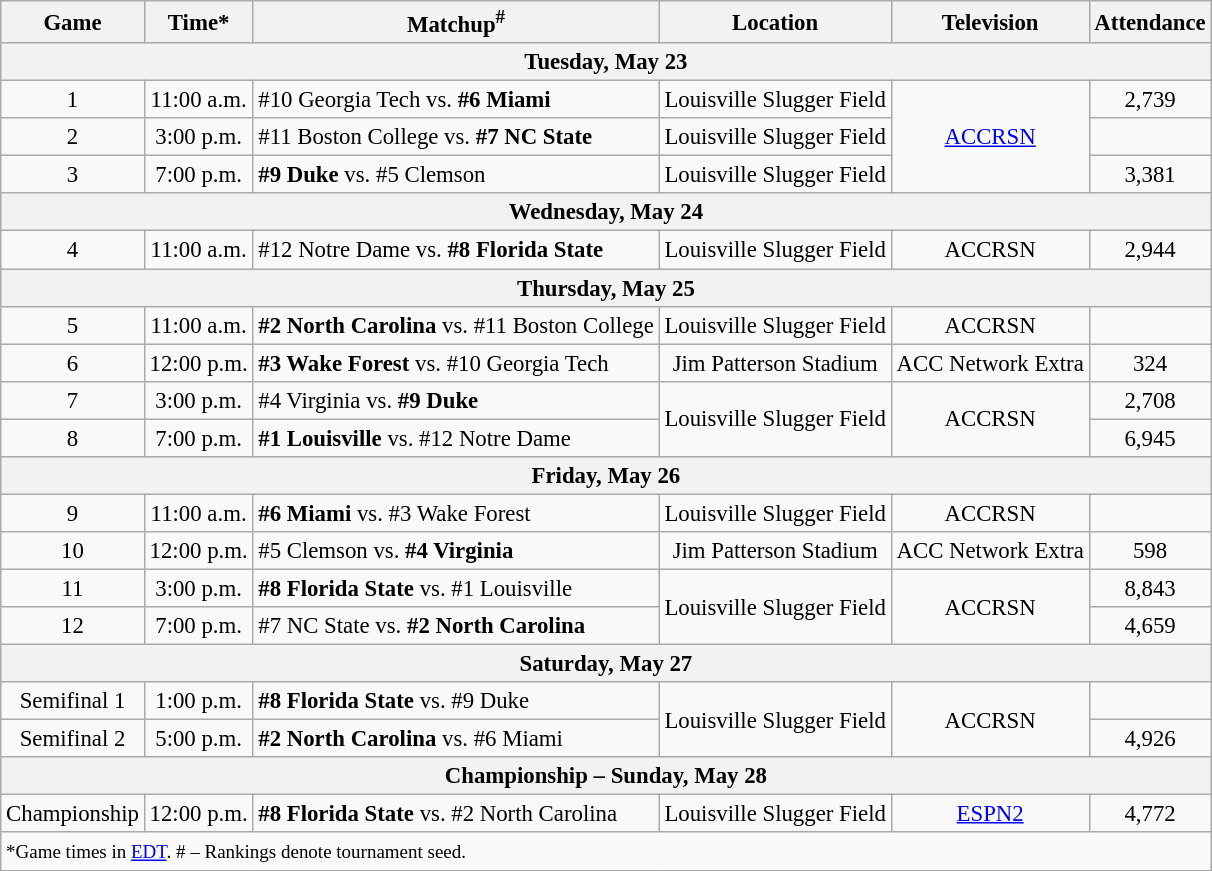<table class="wikitable" style="font-size: 95%">
<tr align="center">
<th>Game</th>
<th>Time*</th>
<th>Matchup<sup>#</sup></th>
<th>Location</th>
<th>Television</th>
<th>Attendance</th>
</tr>
<tr>
<th colspan=7>Tuesday, May 23</th>
</tr>
<tr>
<td style="text-align:center;">1</td>
<td style="text-align:center;">11:00 a.m.</td>
<td style="text-align:left;">#10 Georgia Tech vs. <strong>#6 Miami</strong></td>
<td style="text-align:center;">Louisville Slugger Field</td>
<td rowspan=3 style="text-align:center;"><a href='#'>ACCRSN</a></td>
<td style="text-align:center;">2,739 </td>
</tr>
<tr>
<td style="text-align:center;">2</td>
<td style="text-align:center;">3:00 p.m.</td>
<td style="text-align:left;">#11 Boston College vs. <strong>#7 NC State</strong></td>
<td style="text-align:center;">Louisville Slugger Field</td>
<td style="text-align:center;"></td>
</tr>
<tr>
<td style="text-align:center;">3</td>
<td style="text-align:center;">7:00 p.m.</td>
<td style="text-align:left;"><strong>#9 Duke</strong> vs. #5 Clemson</td>
<td style="text-align:center;">Louisville Slugger Field</td>
<td style="text-align:center;">3,381 </td>
</tr>
<tr>
<th colspan=7>Wednesday, May 24</th>
</tr>
<tr>
<td style="text-align:center;">4</td>
<td style="text-align:center;">11:00 a.m.</td>
<td style="text-align:left;">#12 Notre Dame vs. <strong>#8 Florida State</strong></td>
<td style="text-align:center;">Louisville Slugger Field</td>
<td style="text-align:center;">ACCRSN</td>
<td style="text-align:center;">2,944 </td>
</tr>
<tr>
<th colspan=7>Thursday, May 25</th>
</tr>
<tr>
<td style="text-align:center;">5</td>
<td style="text-align:center;">11:00 a.m.</td>
<td style="text-align:left;"><strong>#2 North Carolina</strong> vs. #11 Boston College</td>
<td style="text-align:center;">Louisville Slugger Field</td>
<td style="text-align:center;">ACCRSN</td>
<td style="text-align:center;"></td>
</tr>
<tr>
<td style="text-align:center;">6</td>
<td style="text-align:center;">12:00 p.m.</td>
<td style="text-align:left;"><strong>#3 Wake Forest</strong> vs. #10 Georgia Tech</td>
<td style="text-align:center;">Jim Patterson Stadium</td>
<td style="text-align:center;">ACC Network Extra</td>
<td style="text-align:center;">324 </td>
</tr>
<tr>
<td style="text-align:center;">7</td>
<td style="text-align:center;">3:00 p.m.</td>
<td style="text-align:left;">#4 Virginia vs. <strong>#9 Duke</strong></td>
<td rowspan=2 style="text-align:center;">Louisville Slugger Field</td>
<td rowspan=2 style="text-align:center;">ACCRSN</td>
<td style="text-align:center;">2,708 </td>
</tr>
<tr>
<td style="text-align:center;">8</td>
<td style="text-align:center;">7:00 p.m.</td>
<td style="text-align:left;"><strong>#1 Louisville</strong> vs. #12 Notre Dame</td>
<td style="text-align:center;">6,945 </td>
</tr>
<tr>
<th colspan=7>Friday, May 26</th>
</tr>
<tr>
<td style="text-align:center;">9</td>
<td style="text-align:center;">11:00 a.m.</td>
<td style="text-align:left;"><strong>#6 Miami</strong> vs. #3 Wake Forest</td>
<td style="text-align:center;">Louisville Slugger Field</td>
<td style="text-align:center;">ACCRSN</td>
<td style="text-align:center;"></td>
</tr>
<tr>
<td style="text-align:center;">10</td>
<td style="text-align:center;">12:00 p.m.</td>
<td style="text-align:left;">#5 Clemson vs. <strong>#4 Virginia</strong></td>
<td style="text-align:center;">Jim Patterson Stadium</td>
<td style="text-align:center;">ACC Network Extra</td>
<td style="text-align:center;">598 </td>
</tr>
<tr>
<td style="text-align:center;">11</td>
<td style="text-align:center;">3:00 p.m.</td>
<td style="text-align:left;"><strong>#8 Florida State</strong> vs. #1 Louisville</td>
<td rowspan=2 style="text-align:center;">Louisville Slugger Field</td>
<td rowspan=2 style="text-align:center;">ACCRSN</td>
<td style="text-align:center;">8,843 </td>
</tr>
<tr>
<td style="text-align:center;">12</td>
<td style="text-align:center;">7:00 p.m.</td>
<td style="text-align:left;">#7 NC State vs. <strong>#2 North Carolina</strong></td>
<td style="text-align:center;">4,659 </td>
</tr>
<tr>
<th colspan=7>Saturday, May 27</th>
</tr>
<tr>
<td style="text-align:center;">Semifinal 1</td>
<td style="text-align:center;">1:00 p.m.</td>
<td style="text-align:left;"><strong>#8 Florida State</strong> vs. #9 Duke</td>
<td rowspan=2 style="text-align:center;">Louisville Slugger Field</td>
<td rowspan=2 style="text-align:center;">ACCRSN</td>
<td style="text-align:center;"></td>
</tr>
<tr>
<td style="text-align:center;">Semifinal 2</td>
<td style="text-align:center;">5:00 p.m.</td>
<td style="text-align:left;"><strong>#2 North Carolina</strong> vs. #6 Miami</td>
<td style="text-align:center;">4,926</td>
</tr>
<tr>
<th colspan=7>Championship – Sunday, May 28</th>
</tr>
<tr>
<td style="text-align:center;">Championship</td>
<td style="text-align:center;">12:00 p.m.</td>
<td style="text-align:left;"><strong>#8 Florida State</strong> vs. #2 North Carolina</td>
<td style="text-align:center;">Louisville Slugger Field</td>
<td style="text-align:center;"><a href='#'>ESPN2</a></td>
<td style="text-align:center;">4,772</td>
</tr>
<tr>
<td colspan=7><small>*Game times in <a href='#'>EDT</a>. # – Rankings denote tournament seed.</small></td>
</tr>
</table>
